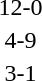<table style="text-align:center">
<tr>
<th width=200></th>
<th width=100></th>
<th width=200></th>
</tr>
<tr>
<td align=right></td>
<td>12-0</td>
<td align=left></td>
</tr>
<tr>
<td align=right></td>
<td>4-9</td>
<td align=left></td>
</tr>
<tr>
<td align=right></td>
<td>3-1</td>
<td align=left></td>
</tr>
</table>
